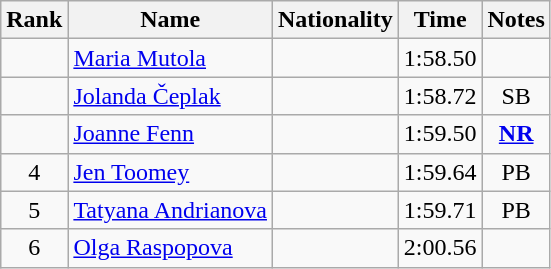<table class="wikitable sortable" style="text-align:center">
<tr>
<th>Rank</th>
<th>Name</th>
<th>Nationality</th>
<th>Time</th>
<th>Notes</th>
</tr>
<tr>
<td></td>
<td align="left"><a href='#'>Maria Mutola</a></td>
<td align=left></td>
<td>1:58.50</td>
<td></td>
</tr>
<tr>
<td></td>
<td align="left"><a href='#'>Jolanda Čeplak</a></td>
<td align=left></td>
<td>1:58.72</td>
<td>SB</td>
</tr>
<tr>
<td></td>
<td align="left"><a href='#'>Joanne Fenn</a></td>
<td align=left></td>
<td>1:59.50</td>
<td><strong><a href='#'>NR</a></strong></td>
</tr>
<tr>
<td>4</td>
<td align="left"><a href='#'>Jen Toomey</a></td>
<td align=left></td>
<td>1:59.64</td>
<td>PB</td>
</tr>
<tr>
<td>5</td>
<td align="left"><a href='#'>Tatyana Andrianova</a></td>
<td align=left></td>
<td>1:59.71</td>
<td>PB</td>
</tr>
<tr>
<td>6</td>
<td align="left"><a href='#'>Olga Raspopova</a></td>
<td align=left></td>
<td>2:00.56</td>
<td></td>
</tr>
</table>
